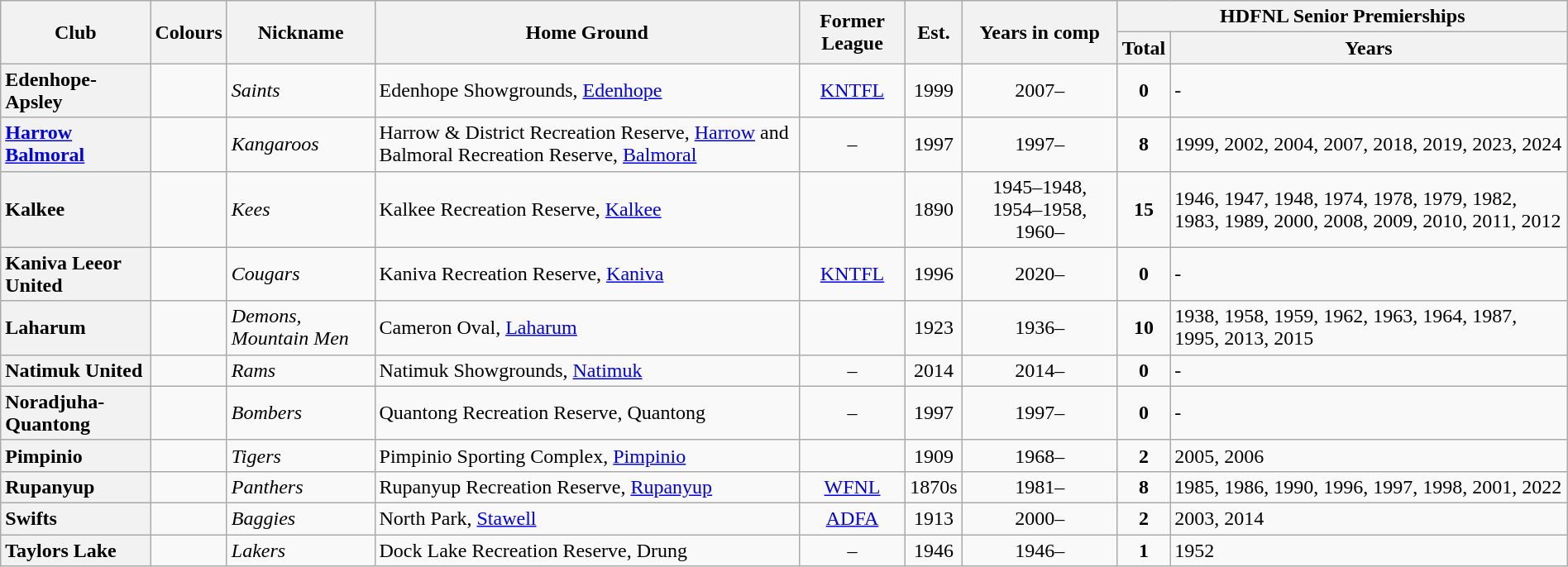<table class="wikitable sortable" style="text-align:center; width:100%">
<tr>
<th rowspan="2">Club</th>
<th rowspan="2">Colours</th>
<th rowspan="2">Nickname</th>
<th rowspan="2">Home Ground</th>
<th rowspan="2">Former League</th>
<th rowspan="2">Est.</th>
<th rowspan="2">Years in comp</th>
<th colspan="2">HDFNL Senior Premierships</th>
</tr>
<tr>
<th>Total</th>
<th>Years</th>
</tr>
<tr>
<th style="text-align:left">Edenhope-Apsley</th>
<td></td>
<td align="left"><em>Saints</em></td>
<td align="left">Edenhope Showgrounds, <a href='#'>Edenhope</a></td>
<td align="center"><a href='#'>KNTFL</a></td>
<td>1999</td>
<td>2007–</td>
<td><strong>0</strong></td>
<td align="left">-</td>
</tr>
<tr>
<th style="text-align:left"><a href='#'>Harrow Balmoral</a></th>
<td></td>
<td align="left"><em>Kangaroos</em></td>
<td align="left">Harrow & District Recreation Reserve, <a href='#'>Harrow</a> and Balmoral Recreation Reserve, <a href='#'>Balmoral</a></td>
<td align='center'>–</td>
<td>1997</td>
<td>1997–</td>
<td><strong>8</strong></td>
<td align="left">1999, 2002, 2004, 2007, 2018, 2019, 2023, 2024</td>
</tr>
<tr>
<th style="text-align:left">Kalkee</th>
<td></td>
<td align="left"><em> Kees</em></td>
<td align="left">Kalkee Recreation Reserve, <a href='#'>Kalkee</a></td>
<td align='center'></td>
<td>1890</td>
<td>1945–1948, 1954–1958, 1960–</td>
<td><strong>15</strong></td>
<td align="left">1946, 1947, 1948, 1974, 1978, 1979, 1982, 1983, 1989, 2000, 2008, 2009, 2010, 2011, 2012</td>
</tr>
<tr>
<th style="text-align:left">Kaniva Leeor United</th>
<td></td>
<td align="left"><em>Cougars</em></td>
<td align="left">Kaniva Recreation Reserve, <a href='#'>Kaniva</a></td>
<td align='center'><a href='#'>KNTFL</a></td>
<td>1996</td>
<td>2020–</td>
<td><strong>0</strong></td>
<td align="left">-</td>
</tr>
<tr>
<th style="text-align:left">Laharum</th>
<td></td>
<td align="left"><em>Demons, Mountain Men</em></td>
<td align="left">Cameron Oval, <a href='#'>Laharum</a></td>
<td align='center'></td>
<td>1923</td>
<td>1936–</td>
<td><strong>10</strong></td>
<td align="left">1938, 1958, 1959, 1962, 1963, 1964, 1987, 1995, 2013, 2015</td>
</tr>
<tr>
<th style="text-align:left">Natimuk United</th>
<td></td>
<td align="left"><em>Rams</em></td>
<td align="left">Natimuk Showgrounds, <a href='#'>Natimuk</a></td>
<td align='center'>–</td>
<td>2014</td>
<td>2014–</td>
<td><strong>0</strong></td>
<td align="left">-</td>
</tr>
<tr>
<th style="text-align:left">Noradjuha-Quantong</th>
<td></td>
<td align="left"><em>Bombers</em></td>
<td align="left">Quantong Recreation Reserve, Quantong</td>
<td align='center'>–</td>
<td>1997</td>
<td>1997–</td>
<td><strong>0</strong></td>
<td align="left">-</td>
</tr>
<tr>
<th style="text-align:left">Pimpinio</th>
<td></td>
<td align="left"><em>Tigers</em></td>
<td align="left">Pimpinio Sporting Complex, <a href='#'>Pimpinio</a></td>
<td align='center'></td>
<td>1909</td>
<td>1968–</td>
<td><strong>2</strong></td>
<td align="left">2005, 2006</td>
</tr>
<tr>
<th style="text-align:left">Rupanyup</th>
<td></td>
<td align="left"><em>Panthers</em></td>
<td align="left">Rupanyup Recreation Reserve, <a href='#'>Rupanyup</a></td>
<td align='center'><a href='#'>WFNL</a></td>
<td>1870s</td>
<td>1981–</td>
<td><strong>8</strong></td>
<td align="left">1985, 1986, 1990, 1996, 1997, 1998, 2001, 2022</td>
</tr>
<tr>
<th style="text-align:left">Swifts</th>
<td></td>
<td align="left"><em>Baggies</em></td>
<td align="left">North Park, <a href='#'>Stawell</a></td>
<td align='center'><a href='#'>ADFA</a></td>
<td>1913</td>
<td>2000–</td>
<td><strong>2</strong></td>
<td align="left">2003, 2014</td>
</tr>
<tr>
<th style="text-align:left">Taylors Lake</th>
<td></td>
<td align="left"><em>Lakers</em></td>
<td align="left">Dock Lake Recreation Reserve, Drung</td>
<td align='center'>–</td>
<td>1946</td>
<td>1946–</td>
<td><strong>1</strong></td>
<td align="left">1952</td>
</tr>
</table>
